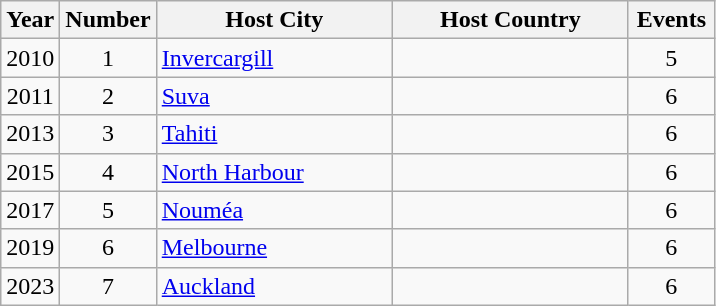<table class="wikitable" style="font-size:100%">
<tr>
<th width=30>Year</th>
<th width=30>Number</th>
<th width=150>Host City</th>
<th width=150>Host Country</th>
<th width=50>Events</th>
</tr>
<tr>
<td align=center>2010</td>
<td align=center>1</td>
<td><a href='#'>Invercargill</a></td>
<td></td>
<td align=center>5</td>
</tr>
<tr>
<td align=center>2011</td>
<td align=center>2</td>
<td><a href='#'>Suva</a></td>
<td></td>
<td align=center>6</td>
</tr>
<tr>
<td align=center>2013</td>
<td align=center>3</td>
<td><a href='#'>Tahiti</a></td>
<td {{nowrap></td>
<td align=center>6</td>
</tr>
<tr>
<td align=center>2015</td>
<td align=center>4</td>
<td><a href='#'>North Harbour</a></td>
<td></td>
<td align=center>6</td>
</tr>
<tr>
<td align=center>2017</td>
<td align=center>5</td>
<td><a href='#'>Nouméa</a></td>
<td></td>
<td align=center>6</td>
</tr>
<tr>
<td align=center>2019</td>
<td align=center>6</td>
<td><a href='#'>Melbourne</a></td>
<td></td>
<td align=center>6</td>
</tr>
<tr>
<td align=center>2023</td>
<td align=center>7</td>
<td><a href='#'>Auckland</a></td>
<td></td>
<td align=center>6</td>
</tr>
</table>
